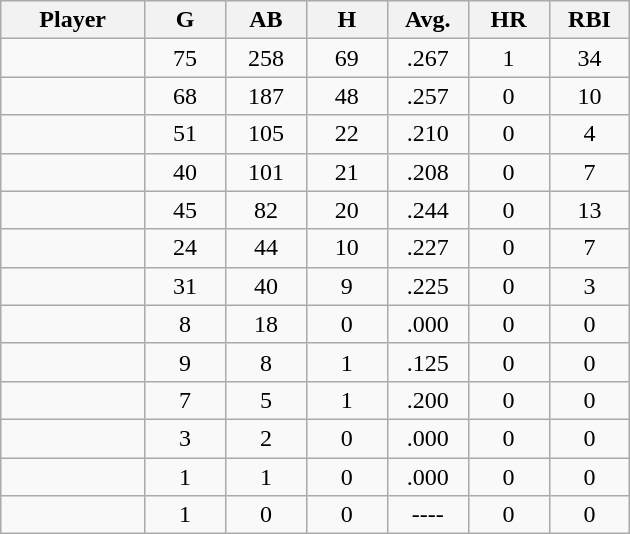<table class="wikitable sortable">
<tr>
<th bgcolor="#DDDDFF" width="16%">Player</th>
<th bgcolor="#DDDDFF" width="9%">G</th>
<th bgcolor="#DDDDFF" width="9%">AB</th>
<th bgcolor="#DDDDFF" width="9%">H</th>
<th bgcolor="#DDDDFF" width="9%">Avg.</th>
<th bgcolor="#DDDDFF" width="9%">HR</th>
<th bgcolor="#DDDDFF" width="9%">RBI</th>
</tr>
<tr align="center">
<td></td>
<td>75</td>
<td>258</td>
<td>69</td>
<td>.267</td>
<td>1</td>
<td>34</td>
</tr>
<tr align="center">
<td></td>
<td>68</td>
<td>187</td>
<td>48</td>
<td>.257</td>
<td>0</td>
<td>10</td>
</tr>
<tr align="center">
<td></td>
<td>51</td>
<td>105</td>
<td>22</td>
<td>.210</td>
<td>0</td>
<td>4</td>
</tr>
<tr align="center">
<td></td>
<td>40</td>
<td>101</td>
<td>21</td>
<td>.208</td>
<td>0</td>
<td>7</td>
</tr>
<tr align="center">
<td></td>
<td>45</td>
<td>82</td>
<td>20</td>
<td>.244</td>
<td>0</td>
<td>13</td>
</tr>
<tr align="center">
<td></td>
<td>24</td>
<td>44</td>
<td>10</td>
<td>.227</td>
<td>0</td>
<td>7</td>
</tr>
<tr align="center">
<td></td>
<td>31</td>
<td>40</td>
<td>9</td>
<td>.225</td>
<td>0</td>
<td>3</td>
</tr>
<tr align="center">
<td></td>
<td>8</td>
<td>18</td>
<td>0</td>
<td>.000</td>
<td>0</td>
<td>0</td>
</tr>
<tr align="center">
<td></td>
<td>9</td>
<td>8</td>
<td>1</td>
<td>.125</td>
<td>0</td>
<td>0</td>
</tr>
<tr align="center">
<td></td>
<td>7</td>
<td>5</td>
<td>1</td>
<td>.200</td>
<td>0</td>
<td>0</td>
</tr>
<tr align="center">
<td></td>
<td>3</td>
<td>2</td>
<td>0</td>
<td>.000</td>
<td>0</td>
<td>0</td>
</tr>
<tr align="center">
<td></td>
<td>1</td>
<td>1</td>
<td>0</td>
<td>.000</td>
<td>0</td>
<td>0</td>
</tr>
<tr align="center">
<td></td>
<td>1</td>
<td>0</td>
<td>0</td>
<td>----</td>
<td>0</td>
<td>0</td>
</tr>
</table>
